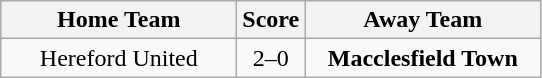<table class="wikitable" style="text-align:center">
<tr>
<th width=150>Home Team</th>
<th width=20>Score</th>
<th width=150>Away Team</th>
</tr>
<tr>
<td>Hereford United</td>
<td>2–0</td>
<td><strong>Macclesfield Town</strong></td>
</tr>
</table>
